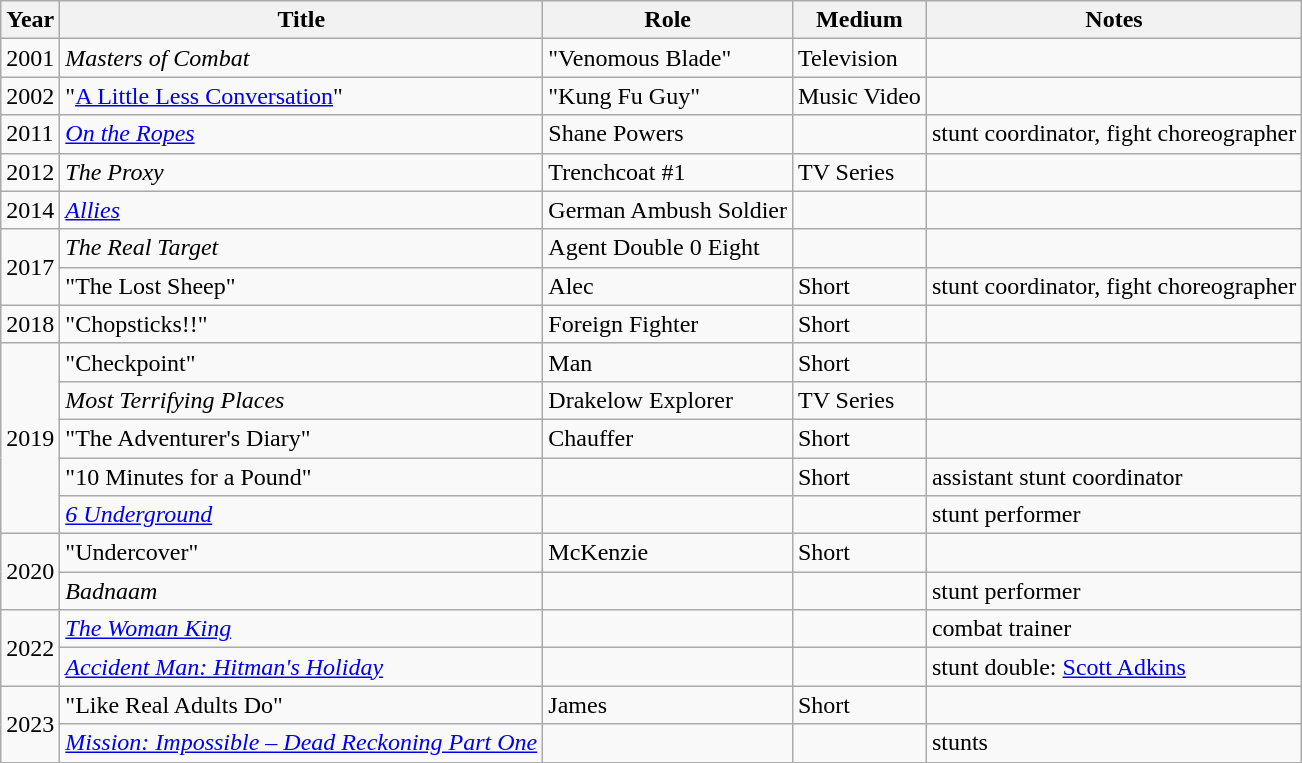<table class="wikitable">
<tr>
<th>Year</th>
<th>Title</th>
<th>Role</th>
<th>Medium</th>
<th>Notes</th>
</tr>
<tr>
<td>2001</td>
<td><em>Masters of Combat</em></td>
<td>"Venomous Blade"</td>
<td>Television</td>
<td></td>
</tr>
<tr>
<td>2002</td>
<td>"<a href='#'>A Little Less Conversation</a>"</td>
<td>"Kung Fu Guy"</td>
<td>Music Video</td>
<td></td>
</tr>
<tr>
<td>2011</td>
<td><a href='#'><em>On the Ropes</em></a></td>
<td>Shane Powers</td>
<td></td>
<td>stunt coordinator, fight choreographer</td>
</tr>
<tr>
<td>2012</td>
<td><em>The Proxy</em></td>
<td>Trenchcoat #1</td>
<td>TV Series</td>
<td></td>
</tr>
<tr>
<td>2014</td>
<td><a href='#'><em>Allies</em></a></td>
<td>German Ambush Soldier</td>
<td></td>
<td></td>
</tr>
<tr>
<td rowspan="2">2017</td>
<td><em>The Real Target</em></td>
<td>Agent Double 0 Eight</td>
<td></td>
<td></td>
</tr>
<tr>
<td>"The Lost Sheep"</td>
<td>Alec</td>
<td>Short</td>
<td>stunt coordinator, fight choreographer</td>
</tr>
<tr>
<td>2018</td>
<td>"Chopsticks!!"</td>
<td>Foreign Fighter</td>
<td>Short</td>
<td></td>
</tr>
<tr>
<td rowspan="5">2019</td>
<td>"Checkpoint"</td>
<td>Man</td>
<td>Short</td>
<td></td>
</tr>
<tr>
<td><em>Most Terrifying Places</em></td>
<td>Drakelow Explorer</td>
<td>TV Series</td>
<td></td>
</tr>
<tr>
<td>"The Adventurer's Diary"</td>
<td>Chauffer</td>
<td>Short</td>
<td></td>
</tr>
<tr>
<td>"10 Minutes for a Pound"</td>
<td></td>
<td>Short</td>
<td>assistant stunt coordinator</td>
</tr>
<tr>
<td><a href='#'><em>6 Underground</em></a></td>
<td></td>
<td></td>
<td>stunt performer</td>
</tr>
<tr>
<td rowspan="2">2020</td>
<td>"Undercover"</td>
<td>McKenzie</td>
<td>Short</td>
<td></td>
</tr>
<tr>
<td><em>Badnaam</em></td>
<td></td>
<td></td>
<td>stunt performer</td>
</tr>
<tr>
<td rowspan="2">2022</td>
<td><em><a href='#'>The Woman King</a></em></td>
<td></td>
<td></td>
<td>combat trainer</td>
</tr>
<tr>
<td><em><a href='#'>Accident Man: Hitman's Holiday</a></em></td>
<td></td>
<td></td>
<td>stunt double: <a href='#'>Scott Adkins</a></td>
</tr>
<tr>
<td rowspan="2">2023</td>
<td>"Like Real Adults Do"</td>
<td>James</td>
<td>Short</td>
<td></td>
</tr>
<tr>
<td><em><a href='#'>Mission: Impossible – Dead Reckoning Part One</a></em></td>
<td></td>
<td></td>
<td>stunts</td>
</tr>
</table>
